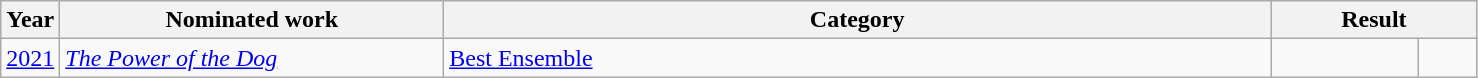<table class=wikitable>
<tr>
<th width=4%>Year</th>
<th width=26%>Nominated work</th>
<th width=56%>Category</th>
<th width=14% colspan=2>Result</th>
</tr>
<tr>
<td><a href='#'>2021</a></td>
<td><em><a href='#'>The Power of the Dog</a></em></td>
<td><a href='#'>Best Ensemble</a></td>
<td></td>
<td width=4% align=center></td>
</tr>
</table>
